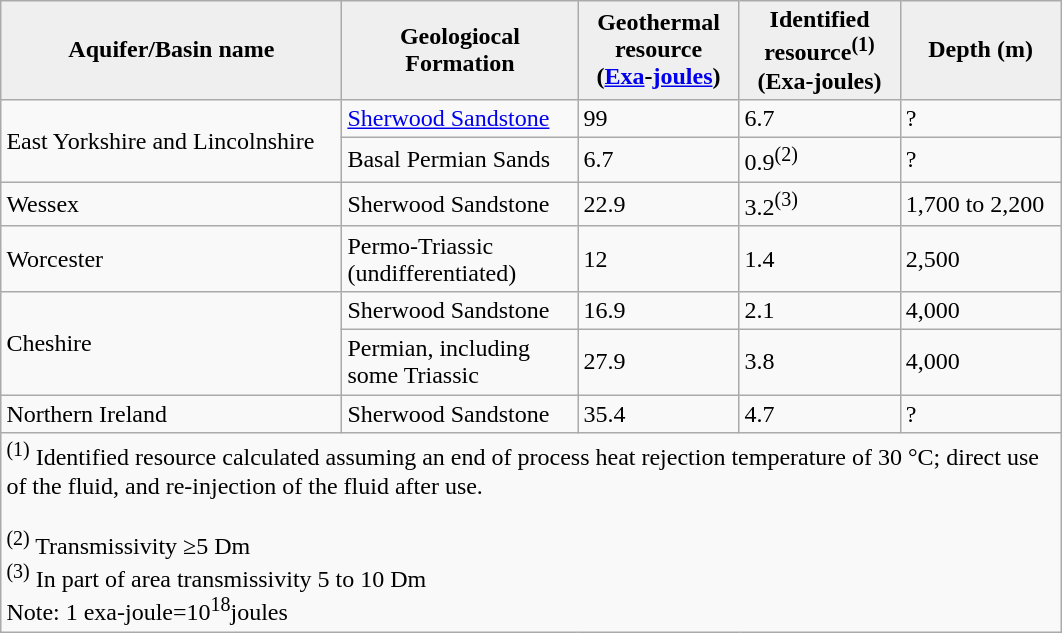<table class="wikitable" style="margin: 1em auto 1em auto">
<tr>
<th style="background:#efefef; width:220px">Aquifer/Basin name</th>
<th style="background:#efefef; width:150px">Geologiocal Formation</th>
<th style="background:#efefef; width:100px">Geothermal<br> resource<br>(<a href='#'>Exa</a>-<a href='#'>joules</a>)</th>
<th style="background:#efefef; width:100px">Identified<br> resource<sup>(1)</sup><br>(Exa-joules)</th>
<th style="background:#efefef; width:100px">Depth (m)</th>
</tr>
<tr>
<td rowspan=2>East Yorkshire and Lincolnshire</td>
<td><a href='#'>Sherwood Sandstone</a></td>
<td>99</td>
<td>6.7</td>
<td>?</td>
</tr>
<tr>
<td>Basal Permian Sands</td>
<td>6.7</td>
<td>0.9<sup>(2)</sup></td>
<td>?</td>
</tr>
<tr>
<td>Wessex</td>
<td>Sherwood Sandstone</td>
<td>22.9</td>
<td>3.2<sup>(3)</sup></td>
<td>1,700 to 2,200</td>
</tr>
<tr>
<td>Worcester</td>
<td>Permo-Triassic (undifferentiated)</td>
<td>12</td>
<td>1.4</td>
<td>2,500</td>
</tr>
<tr>
<td rowspan=2>Cheshire</td>
<td>Sherwood Sandstone</td>
<td>16.9</td>
<td>2.1</td>
<td>4,000</td>
</tr>
<tr>
<td>Permian, including some Triassic</td>
<td>27.9</td>
<td>3.8</td>
<td>4,000</td>
</tr>
<tr>
<td>Northern Ireland</td>
<td>Sherwood Sandstone</td>
<td>35.4</td>
<td>4.7</td>
<td>?</td>
</tr>
<tr>
<td colspan=5><sup>(1)</sup> Identified resource calculated assuming an end of process heat rejection temperature of 30 °C; direct use of the fluid, and re-injection of the fluid after use.<br><br><sup>(2)</sup> Transmissivity ≥5 Dm<br>
<sup>(3)</sup> In part of area transmissivity 5 to 10 Dm<br>
Note: 1 exa-joule=10<sup>18</sup>joules</td>
</tr>
</table>
